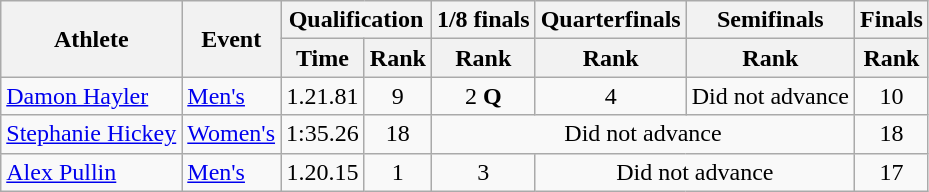<table class="wikitable">
<tr>
<th rowspan="2">Athlete</th>
<th rowspan="2">Event</th>
<th colspan="2">Qualification</th>
<th>1/8 finals</th>
<th>Quarterfinals</th>
<th>Semifinals</th>
<th>Finals</th>
</tr>
<tr>
<th>Time</th>
<th>Rank</th>
<th>Rank</th>
<th>Rank</th>
<th>Rank</th>
<th>Rank</th>
</tr>
<tr>
<td><a href='#'>Damon Hayler</a></td>
<td><a href='#'>Men's</a></td>
<td align="center">1.21.81</td>
<td align="center">9</td>
<td align="center">2 <strong>Q</strong></td>
<td align="center">4</td>
<td align="center">Did not advance</td>
<td align="center">10</td>
</tr>
<tr>
<td><a href='#'>Stephanie Hickey</a></td>
<td><a href='#'>Women's</a></td>
<td align="center">1:35.26</td>
<td align="center">18</td>
<td align="center" colspan=3>Did not advance</td>
<td align="center">18</td>
</tr>
<tr>
<td><a href='#'>Alex Pullin</a></td>
<td><a href='#'>Men's</a></td>
<td align="center">1.20.15</td>
<td align="center">1</td>
<td align="center">3</td>
<td align="center" colspan=2>Did not advance</td>
<td align="center">17</td>
</tr>
</table>
